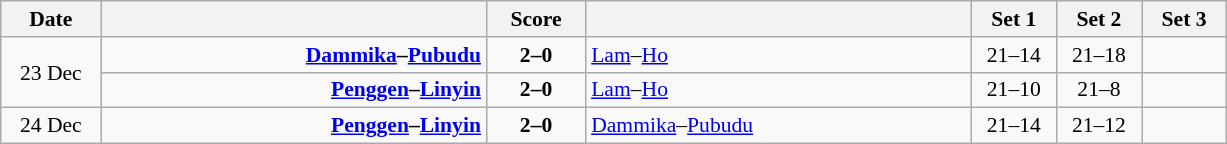<table class="wikitable" style="text-align: center; font-size:90% ">
<tr>
<th width="60">Date</th>
<th align="right" width="250"></th>
<th width="60">Score</th>
<th align="left" width="250"></th>
<th width="50">Set 1</th>
<th width="50">Set 2</th>
<th width="50">Set 3</th>
</tr>
<tr>
<td rowspan=2>23 Dec</td>
<td align=right><strong><a href='#'>Dammika</a>–<a href='#'>Pubudu</a> </strong></td>
<td align=center><strong>2–0</strong></td>
<td align=left> <a href='#'>Lam</a>–<a href='#'>Ho</a></td>
<td>21–14</td>
<td>21–18</td>
<td></td>
</tr>
<tr>
<td align=right><strong><a href='#'>Penggen</a>–<a href='#'>Linyin</a> </strong></td>
<td align=center><strong>2–0</strong></td>
<td align=left> <a href='#'>Lam</a>–<a href='#'>Ho</a></td>
<td>21–10</td>
<td>21–8</td>
<td></td>
</tr>
<tr>
<td>24 Dec</td>
<td align=right><strong><a href='#'>Penggen</a>–<a href='#'>Linyin</a> </strong></td>
<td align=center><strong>2–0</strong></td>
<td align=left> <a href='#'>Dammika</a>–<a href='#'>Pubudu</a></td>
<td>21–14</td>
<td>21–12</td>
<td></td>
</tr>
</table>
